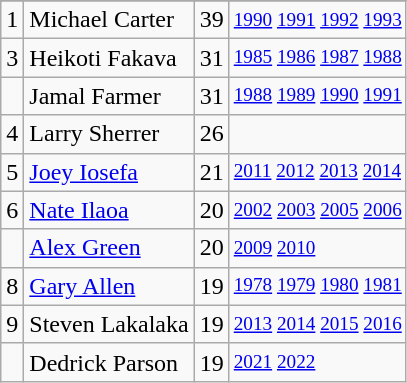<table class="wikitable">
<tr>
</tr>
<tr>
<td>1</td>
<td>Michael Carter</td>
<td>39</td>
<td style="font-size:80%;"><a href='#'>1990</a> <a href='#'>1991</a> <a href='#'>1992</a> <a href='#'>1993</a></td>
</tr>
<tr>
<td>3</td>
<td>Heikoti Fakava</td>
<td>31</td>
<td style="font-size:80%;"><a href='#'>1985</a> <a href='#'>1986</a> <a href='#'>1987</a> <a href='#'>1988</a></td>
</tr>
<tr>
<td></td>
<td>Jamal Farmer</td>
<td>31</td>
<td style="font-size:80%;"><a href='#'>1988</a> <a href='#'>1989</a> <a href='#'>1990</a> <a href='#'>1991</a></td>
</tr>
<tr>
<td>4</td>
<td>Larry Sherrer</td>
<td>26</td>
<td style="font-size:80%;">  </td>
</tr>
<tr>
<td>5</td>
<td><a href='#'>Joey Iosefa</a></td>
<td>21</td>
<td style="font-size:80%;"><a href='#'>2011</a> <a href='#'>2012</a> <a href='#'>2013</a> <a href='#'>2014</a></td>
</tr>
<tr>
<td>6</td>
<td><a href='#'>Nate Ilaoa</a></td>
<td>20</td>
<td style="font-size:80%;"><a href='#'>2002</a> <a href='#'>2003</a> <a href='#'>2005</a> <a href='#'>2006</a></td>
</tr>
<tr>
<td></td>
<td><a href='#'>Alex Green</a></td>
<td>20</td>
<td style="font-size:80%;"><a href='#'>2009</a> <a href='#'>2010</a></td>
</tr>
<tr>
<td>8</td>
<td><a href='#'>Gary Allen</a></td>
<td>19</td>
<td style="font-size:80%;"><a href='#'>1978</a> <a href='#'>1979</a> <a href='#'>1980</a> <a href='#'>1981</a></td>
</tr>
<tr>
<td>9</td>
<td>Steven Lakalaka</td>
<td>19</td>
<td style="font-size:80%;"><a href='#'>2013</a> <a href='#'>2014</a> <a href='#'>2015</a> <a href='#'>2016</a></td>
</tr>
<tr>
<td></td>
<td>Dedrick Parson</td>
<td>19</td>
<td style="font-size:80%;"><a href='#'>2021</a> <a href='#'>2022</a></td>
</tr>
</table>
